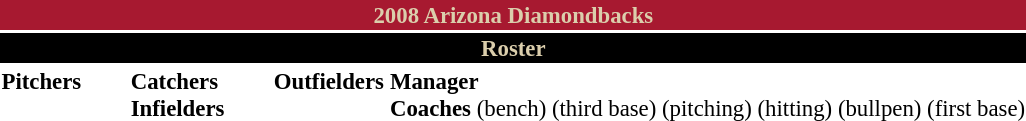<table class="toccolours" style="font-size: 95%;">
<tr>
<th colspan="10" style="background-color: #A71930; color: #DBCEAC; text-align: center;">2008 Arizona Diamondbacks</th>
</tr>
<tr>
<td colspan="10" style="background-color: black; color: #DBCEAC; text-align: center;"><strong>Roster</strong></td>
</tr>
<tr>
<td valign="top"><strong>Pitchers</strong><br>


















</td>
<td width="25px"></td>
<td valign="top"><strong>Catchers</strong><br>


<strong>Infielders</strong>









</td>
<td width="25px"></td>
<td valign="top"><strong>Outfielders</strong><br>






</td>
<td valign="top"><strong>Manager</strong><br>
<strong>Coaches</strong>
 (bench)
 (third base)
 (pitching)
 (hitting)
 (bullpen)
 (first base)</td>
</tr>
<tr>
</tr>
</table>
